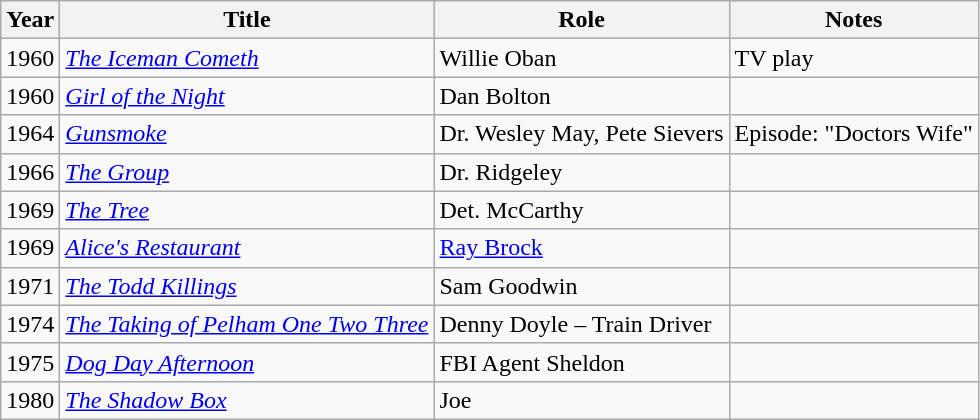<table class = "wikitable">
<tr>
<th>Year</th>
<th>Title</th>
<th>Role</th>
<th>Notes</th>
</tr>
<tr>
<td>1960</td>
<td><em><a href='#'>The Iceman Cometh</a></em></td>
<td>Willie Oban</td>
<td>TV play</td>
</tr>
<tr>
<td>1960</td>
<td><em><a href='#'>Girl of the Night</a></em></td>
<td>Dan Bolton</td>
<td></td>
</tr>
<tr>
<td>1964</td>
<td><em><a href='#'>Gunsmoke</a></em></td>
<td>Dr. Wesley May, Pete Sievers</td>
<td>Episode: "Doctors Wife"</td>
</tr>
<tr>
<td>1966</td>
<td><em><a href='#'>The Group</a></em></td>
<td>Dr. Ridgeley</td>
<td></td>
</tr>
<tr>
<td>1969</td>
<td><em><a href='#'>The Tree</a></em></td>
<td>Det. McCarthy</td>
<td></td>
</tr>
<tr>
<td>1969</td>
<td><em><a href='#'>Alice's Restaurant</a></em></td>
<td><a href='#'>Ray Brock</a></td>
<td></td>
</tr>
<tr>
<td>1971</td>
<td><em><a href='#'>The Todd Killings</a></em></td>
<td>Sam Goodwin</td>
<td></td>
</tr>
<tr>
<td>1974</td>
<td><em><a href='#'>The Taking of Pelham One Two Three</a></em></td>
<td>Denny Doyle – Train Driver</td>
<td></td>
</tr>
<tr>
<td>1975</td>
<td><em><a href='#'>Dog Day Afternoon</a></em></td>
<td>FBI Agent Sheldon</td>
<td></td>
</tr>
<tr>
<td>1980</td>
<td><em><a href='#'>The Shadow Box</a></em></td>
<td>Joe</td>
<td></td>
</tr>
</table>
